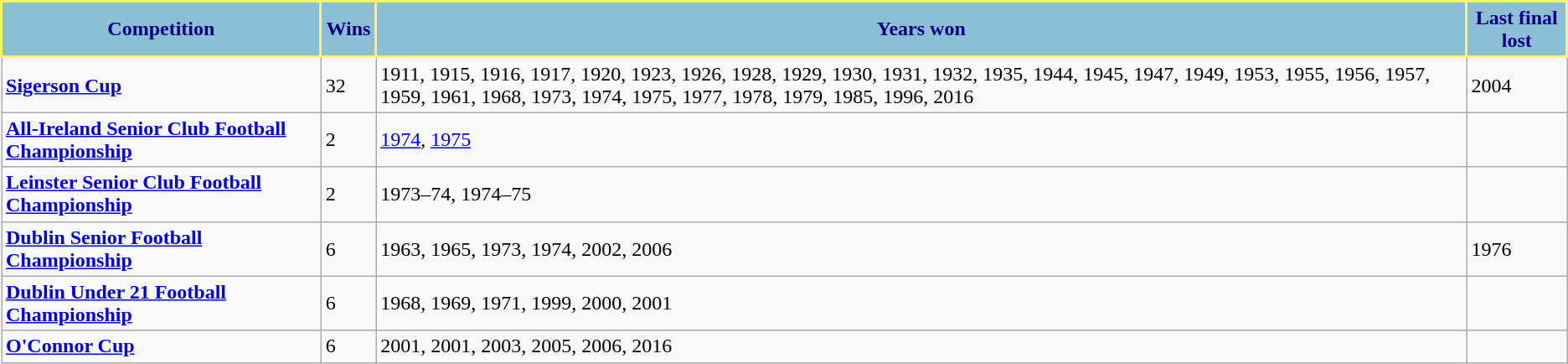<table class="wikitable">
<tr>
<th style="background:#8CBED6;color:navy;border:2px solid #FCF75E">Competition</th>
<th style="background:#8CBED6;color:navy;border:2px solid #FCF75E">Wins</th>
<th style="background:#8CBED6;color:navy;border:2px solid #FCF75E">Years won</th>
<th style="background:#8CBED6;color:navy;border:2px solid #FCF75E">Last final lost</th>
</tr>
<tr>
<td><strong><a href='#'>Sigerson Cup</a></strong></td>
<td>32</td>
<td>1911, 1915, 1916, 1917, 1920, 1923, 1926, 1928, 1929, 1930, 1931, 1932, 1935, 1944, 1945, 1947, 1949, 1953, 1955, 1956, 1957, 1959, 1961, 1968, 1973, 1974, 1975, 1977, 1978, 1979, 1985, 1996, 2016</td>
<td>2004</td>
</tr>
<tr>
<td><strong><a href='#'>All-Ireland Senior Club Football Championship</a></strong></td>
<td>2</td>
<td><a href='#'>1974</a>, <a href='#'>1975</a></td>
<td></td>
</tr>
<tr>
<td><strong><a href='#'>Leinster Senior Club Football Championship</a></strong></td>
<td>2</td>
<td>1973–74, 1974–75</td>
<td></td>
</tr>
<tr>
<td><strong><a href='#'>Dublin Senior Football Championship</a></strong></td>
<td>6</td>
<td>1963, 1965, 1973, 1974, 2002, 2006</td>
<td>1976</td>
</tr>
<tr>
<td><strong><a href='#'>Dublin Under 21 Football Championship</a></strong></td>
<td>6</td>
<td>1968, 1969, 1971, 1999, 2000, 2001</td>
<td></td>
</tr>
<tr>
<td><strong><a href='#'>O'Connor Cup</a></strong></td>
<td>6</td>
<td>2001, 2001, 2003, 2005, 2006, 2016</td>
<td></td>
</tr>
</table>
